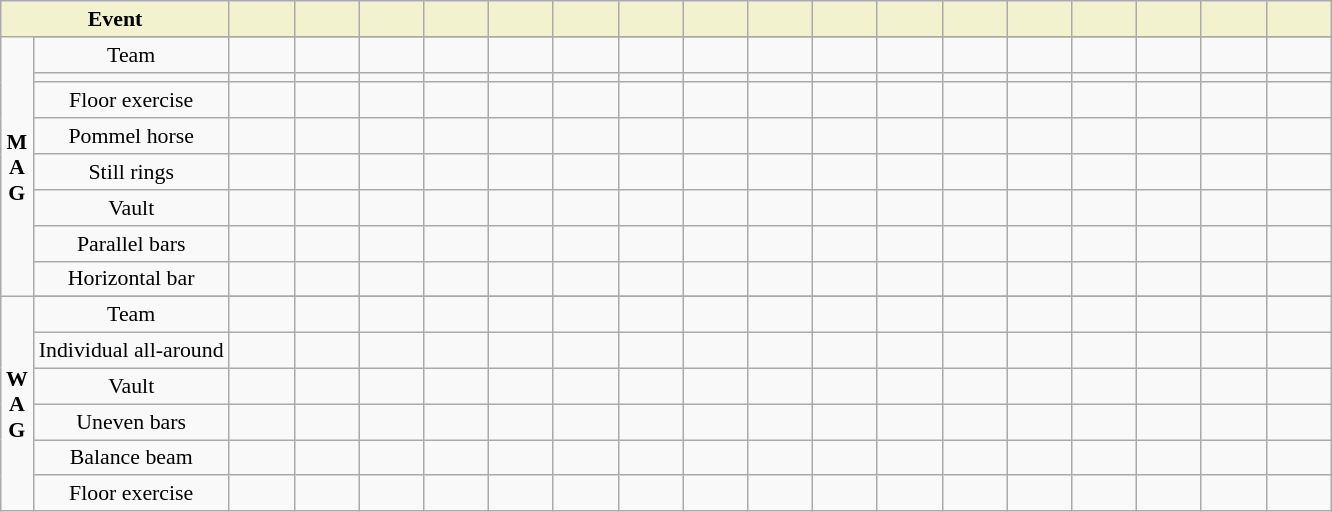<table class="wikitable" style="margin-top:0em; text-align:center; font-size:91%;">
<tr>
<th style="background-color:#f2f2ce; width:10.0em;" colspan=2>Event</th>
<th style="background-color:#f2f2ce; width:2.5em;"><br></th>
<th style="background-color:#f2f2ce; width:2.5em;"><br></th>
<th style="background-color:#f2f2ce; width:2.5em;"><br></th>
<th style="background-color:#f2f2ce; width:2.5em;"><br></th>
<th style="background-color:#f2f2ce; width:2.5em;"><br></th>
<th style="background-color:#f2f2ce; width:2.5em;"><br></th>
<th style="background-color:#f2f2ce; width:2.5em;"><br></th>
<th style="background-color:#f2f2ce; width:2.5em;"><br></th>
<th style="background-color:#f2f2ce; width:2.5em;"><br></th>
<th style="background-color:#f2f2ce; width:2.5em;"><br></th>
<th style="background-color:#f2f2ce; width:2.5em;"><br></th>
<th style="background-color:#f2f2ce; width:2.5em;"><br></th>
<th style="background-color:#f2f2ce; width:2.5em;"><br></th>
<th style="background-color:#f2f2ce; width:2.5em;"><br></th>
<th style="background-color:#f2f2ce; width:2.5em;"><br></th>
<th style="background-color:#f2f2ce; width:2.5em;"><br></th>
<th style="background-color:#f2f2ce; width:2.5em;"><br></th>
</tr>
<tr>
<td rowspan=9 border=0 cellpadding="0" cellspacing="0"><strong>M<br>A<br>G</strong></td>
</tr>
<tr>
<td>Team</td>
<td> </td>
<td> </td>
<td> </td>
<td></td>
<td> </td>
<td></td>
<td> </td>
<td></td>
<td></td>
<td></td>
<td></td>
<td></td>
<td></td>
<td> </td>
<td> </td>
<td></td>
<td></td>
</tr>
<tr>
<td></td>
<td> </td>
<td> </td>
<td> </td>
<td> </td>
<td> </td>
<td></td>
<td> </td>
<td></td>
<td></td>
<td></td>
<td> </td>
<td></td>
<td></td>
<td> </td>
<td> </td>
<td></td>
<td> </td>
</tr>
<tr>
<td>Floor exercise</td>
<td> </td>
<td> </td>
<td> </td>
<td> </td>
<td> </td>
<td></td>
<td> </td>
<td></td>
<td> </td>
<td> </td>
<td> </td>
<td></td>
<td> </td>
<td> </td>
<td> </td>
<td> </td>
<td> </td>
</tr>
<tr>
<td>Pommel horse</td>
<td> </td>
<td> </td>
<td> </td>
<td></td>
<td> </td>
<td></td>
<td> </td>
<td></td>
<td> </td>
<td></td>
<td> </td>
<td></td>
<td></td>
<td> </td>
<td> </td>
<td></td>
<td> </td>
</tr>
<tr>
<td>Still rings</td>
<td> </td>
<td> </td>
<td> </td>
<td> </td>
<td> </td>
<td></td>
<td> </td>
<td></td>
<td></td>
<td></td>
<td> </td>
<td></td>
<td></td>
<td> </td>
<td> </td>
<td></td>
<td> </td>
</tr>
<tr>
<td>Vault</td>
<td> </td>
<td> </td>
<td> </td>
<td> </td>
<td> </td>
<td></td>
<td> </td>
<td> </td>
<td></td>
<td> </td>
<td> </td>
<td></td>
<td> </td>
<td> </td>
<td> </td>
<td> </td>
<td> </td>
</tr>
<tr>
<td>Parallel bars</td>
<td> </td>
<td> </td>
<td> </td>
<td></td>
<td> </td>
<td></td>
<td> </td>
<td> </td>
<td></td>
<td> </td>
<td> </td>
<td></td>
<td></td>
<td> </td>
<td> </td>
<td></td>
<td> </td>
</tr>
<tr>
<td>Horizontal bar</td>
<td> </td>
<td> </td>
<td></td>
<td> </td>
<td> </td>
<td></td>
<td> </td>
<td> </td>
<td></td>
<td></td>
<td> </td>
<td></td>
<td></td>
<td> </td>
<td> </td>
<td></td>
<td> </td>
</tr>
<tr>
<td rowspan=7 border=0 cellpadding="0" cellspacing="0"><strong>W<br>A<br>G</strong></td>
</tr>
<tr>
<td>Team</td>
<td> </td>
<td> </td>
<td> </td>
<td></td>
<td></td>
<td></td>
<td> </td>
<td></td>
<td></td>
<td></td>
<td> </td>
<td></td>
<td></td>
<td></td>
<td> </td>
<td></td>
<td></td>
</tr>
<tr>
<td>Individual all-around</td>
<td> </td>
<td> </td>
<td> </td>
<td></td>
<td></td>
<td> </td>
<td> </td>
<td></td>
<td></td>
<td></td>
<td> </td>
<td></td>
<td></td>
<td></td>
<td> </td>
<td></td>
<td> </td>
</tr>
<tr>
<td>Vault</td>
<td> </td>
<td> </td>
<td> </td>
<td></td>
<td> </td>
<td></td>
<td> </td>
<td> </td>
<td> </td>
<td></td>
<td> </td>
<td> </td>
<td> </td>
<td> </td>
<td> </td>
<td></td>
<td></td>
</tr>
<tr>
<td>Uneven bars</td>
<td> </td>
<td> </td>
<td> </td>
<td></td>
<td> </td>
<td></td>
<td> </td>
<td></td>
<td></td>
<td></td>
<td> </td>
<td></td>
<td></td>
<td></td>
<td> </td>
<td></td>
<td> </td>
</tr>
<tr>
<td>Balance beam</td>
<td> </td>
<td> </td>
<td> </td>
<td> </td>
<td></td>
<td> </td>
<td> </td>
<td></td>
<td></td>
<td> </td>
<td> </td>
<td></td>
<td></td>
<td></td>
<td> </td>
<td></td>
<td> </td>
</tr>
<tr>
<td>Floor exercise</td>
<td> </td>
<td> </td>
<td> </td>
<td> </td>
<td> </td>
<td></td>
<td> </td>
<td></td>
<td></td>
<td></td>
<td> </td>
<td></td>
<td></td>
<td> </td>
<td> </td>
<td></td>
<td> </td>
</tr>
</table>
